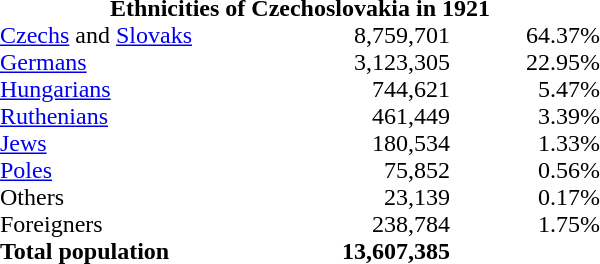<table cellspacing="0" cellpadding="0" style="width:25em;text-align:right;">
<tr>
<th colspan="3" style="text-align:center;"><br>Ethnicities of Czechoslovakia in 1921</th>
</tr>
<tr>
<td style="width:50%;text-align:left;"><a href='#'>Czechs</a> and <a href='#'>Slovaks</a></td>
<td style="width:25%;">8,759,701</td>
<td style="width:25%;">64.37%</td>
</tr>
<tr>
<td align="left"><a href='#'>Germans</a></td>
<td>3,123,305</td>
<td>22.95%</td>
</tr>
<tr>
<td align="left"><a href='#'>Hungarians</a></td>
<td>744,621</td>
<td>5.47%</td>
</tr>
<tr>
<td align="left"><a href='#'>Ruthenians</a></td>
<td>461,449</td>
<td>3.39%</td>
</tr>
<tr>
<td align="left"><a href='#'>Jews</a></td>
<td>180,534</td>
<td>1.33%</td>
</tr>
<tr>
<td align="left"><a href='#'>Poles</a></td>
<td>75,852</td>
<td>0.56%</td>
</tr>
<tr>
<td align="left">Others</td>
<td>23,139</td>
<td>0.17%</td>
</tr>
<tr>
<td align="left">Foreigners</td>
<td>238,784</td>
<td>1.75%</td>
</tr>
<tr>
<th align="left">Total population</th>
<th align="right">13,607,385</th>
</tr>
<tr>
<td colspan="3" style="text-align:center;"><br></td>
</tr>
</table>
